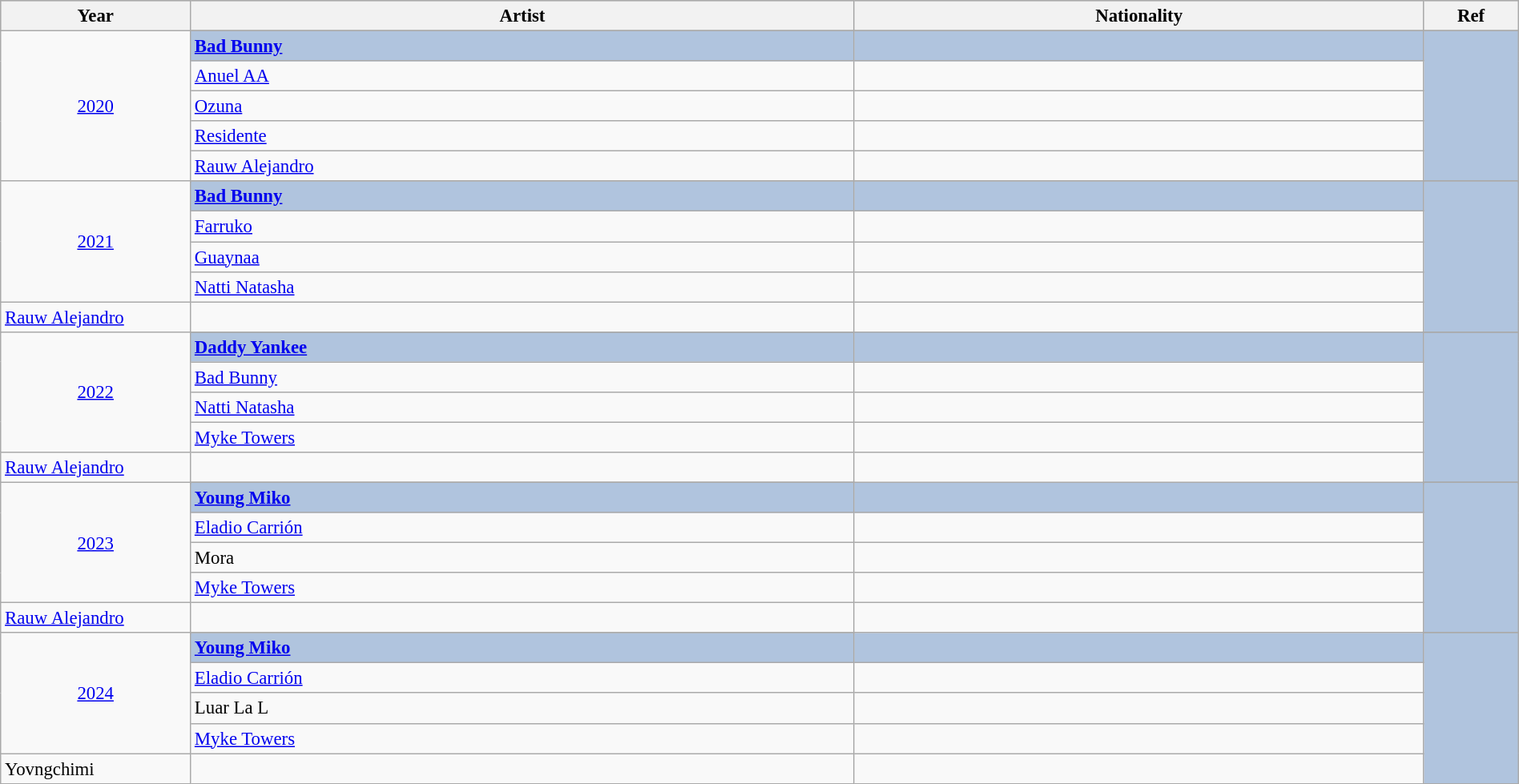<table class="wikitable sortable plainrowheaders" style="font-size:95%; width:100%;">
<tr style="background:#bebebe;">
<th style="width:10%;">Year</th>
<th style="width:35%;">Artist</th>
<th style="width:30%;">Nationality</th>
<th style="width:5%;">Ref</th>
</tr>
<tr>
<td rowspan="6" align="center"><a href='#'>2020</a></td>
</tr>
<tr style="background:#B0C4DE">
<td><strong><a href='#'>Bad Bunny</a></strong></td>
<td><strong></strong></td>
<td rowspan="6" align="center"></td>
</tr>
<tr>
<td><a href='#'>Anuel AA</a></td>
<td></td>
</tr>
<tr>
<td><a href='#'>Ozuna</a></td>
<td></td>
</tr>
<tr>
<td><a href='#'>Residente</a></td>
<td></td>
</tr>
<tr>
<td><a href='#'>Rauw Alejandro</a></td>
<td></td>
</tr>
<tr>
<td rowspan="6" align="center"><a href='#'>2021</a></td>
</tr>
<tr>
</tr>
<tr style="background:#B0C4DE">
<td><strong><a href='#'>Bad Bunny</a></strong></td>
<td><strong></strong></td>
<td rowspan="6" align="center"></td>
</tr>
<tr>
<td><a href='#'>Farruko</a></td>
<td></td>
</tr>
<tr>
<td><a href='#'>Guaynaa</a></td>
<td></td>
</tr>
<tr>
<td><a href='#'>Natti Natasha</a></td>
<td></td>
</tr>
<tr>
<td><a href='#'>Rauw Alejandro</a></td>
<td></td>
</tr>
<tr>
<td rowspan="6" align="center"><a href='#'>2022</a></td>
</tr>
<tr>
</tr>
<tr style="background:#B0C4DE">
<td><strong><a href='#'>Daddy Yankee</a></strong></td>
<td><strong></strong></td>
<td rowspan="6" align="center"></td>
</tr>
<tr>
<td><a href='#'>Bad Bunny</a></td>
<td></td>
</tr>
<tr>
<td><a href='#'>Natti Natasha</a></td>
<td></td>
</tr>
<tr>
<td><a href='#'>Myke Towers</a></td>
<td></td>
</tr>
<tr>
<td><a href='#'>Rauw Alejandro</a></td>
<td></td>
</tr>
<tr>
<td rowspan="6" align="center"><a href='#'>2023</a></td>
</tr>
<tr>
</tr>
<tr style="background:#B0C4DE">
<td><strong><a href='#'>Young Miko</a></strong></td>
<td><strong></strong></td>
<td rowspan="5" style="background:#B0C4DE"></td>
</tr>
<tr>
<td><a href='#'>Eladio Carrión</a></td>
<td></td>
</tr>
<tr>
<td>Mora</td>
<td></td>
</tr>
<tr>
<td><a href='#'>Myke Towers</a></td>
<td></td>
</tr>
<tr>
<td><a href='#'>Rauw Alejandro</a></td>
<td></td>
</tr>
<tr>
<td rowspan="6" align="center"><a href='#'>2024</a></td>
</tr>
<tr>
</tr>
<tr style="background:#B0C4DE">
<td><strong><a href='#'>Young Miko</a></strong></td>
<td><strong></strong></td>
<td rowspan="6" align="center"></td>
</tr>
<tr>
<td><a href='#'>Eladio Carrión</a></td>
<td></td>
</tr>
<tr>
<td>Luar La L</td>
<td></td>
</tr>
<tr>
<td><a href='#'>Myke Towers</a></td>
<td></td>
</tr>
<tr>
<td>Yovngchimi</td>
<td></td>
</tr>
</table>
